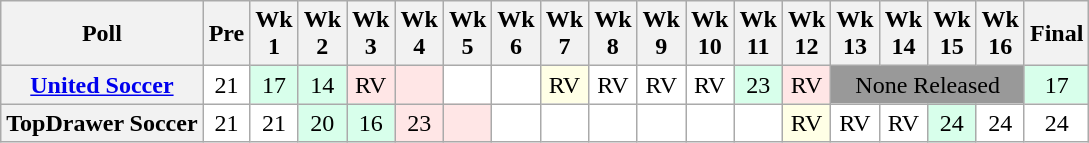<table class="wikitable" style="white-space:nowrap;text-align:center;">
<tr>
<th>Poll</th>
<th>Pre</th>
<th>Wk<br>1</th>
<th>Wk<br>2</th>
<th>Wk<br>3</th>
<th>Wk<br>4</th>
<th>Wk<br>5</th>
<th>Wk<br>6</th>
<th>Wk<br>7</th>
<th>Wk<br>8</th>
<th>Wk<br>9</th>
<th>Wk<br>10</th>
<th>Wk<br>11</th>
<th>Wk<br>12</th>
<th>Wk<br>13</th>
<th>Wk<br>14</th>
<th>Wk<br>15</th>
<th>Wk<br>16</th>
<th>Final<br></th>
</tr>
<tr>
<th><a href='#'>United Soccer</a></th>
<td style="background:#FFFFFF;">21</td>
<td style="background:#D8FFEB;">17</td>
<td style="background:#D8FFEB;">14</td>
<td style="background:#FFE6E6;">RV</td>
<td style="background:#FFE6E6;"></td>
<td style="background:#FFFFFF;"></td>
<td style="background:#FFFFFF;"></td>
<td style="background:#FFFFE6;">RV</td>
<td style="background:#FFFFFF;">RV</td>
<td style="background:#FFFFFF;">RV</td>
<td style="background:#FFFFFF;">RV</td>
<td style="background:#D8FFEB;">23</td>
<td style="background:#FFE6E6;">RV</td>
<td colspan=4 style="background:#999;">None Released</td>
<td style="background:#D8FFEB;">17</td>
</tr>
<tr>
<th>TopDrawer Soccer </th>
<td style="background:#FFFFFF;">21</td>
<td style="background:#FFFFFF;">21</td>
<td style="background:#D8FFEB;">20</td>
<td style="background:#D8FFEB;">16</td>
<td style="background:#FFE6E6;">23</td>
<td style="background:#FFE6E6;"></td>
<td style="background:#FFFFFF;"></td>
<td style="background:#FFFFFF;"></td>
<td style="background:#FFFFFF;"></td>
<td style="background:#FFFFFF;"></td>
<td style="background:#FFFFFF;"></td>
<td style="background:#FFFFFF;"></td>
<td style="background:#FFFFE6;">RV</td>
<td style="background:#FFFFFF;">RV</td>
<td style="background:#FFFFFF;">RV</td>
<td style="background:#D8FFEB;">24</td>
<td style="background:#FFFFFF;">24</td>
<td style="background:#FFFFFF;">24</td>
</tr>
</table>
